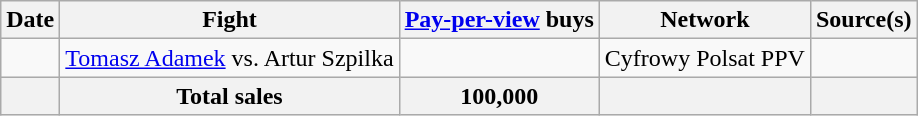<table class="wikitable">
<tr>
<th>Date</th>
<th>Fight</th>
<th><a href='#'>Pay-per-view</a> buys</th>
<th>Network</th>
<th>Source(s)</th>
</tr>
<tr>
<td></td>
<td><a href='#'>Tomasz Adamek</a> vs. Artur Szpilka</td>
<td></td>
<td>Cyfrowy Polsat PPV</td>
<td></td>
</tr>
<tr>
<th></th>
<th>Total sales</th>
<th>100,000</th>
<th></th>
<th></th>
</tr>
</table>
